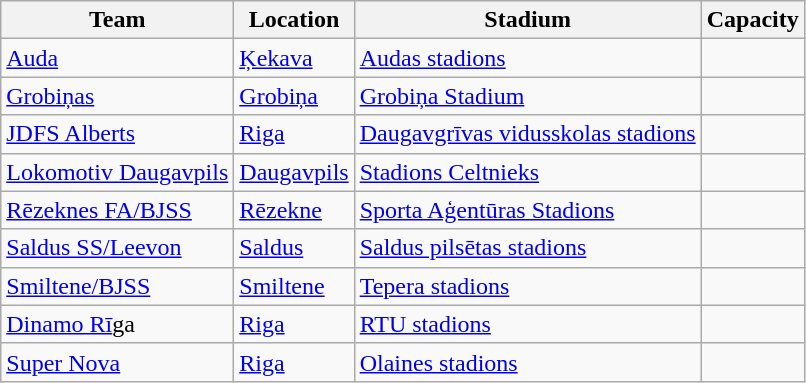<table class="wikitable sortable">
<tr>
<th>Team</th>
<th>Location</th>
<th>Stadium</th>
<th>Capacity</th>
</tr>
<tr>
<td><a href='#'>Auda</a></td>
<td><a href='#'>Ķekava</a></td>
<td><a href='#'>Audas stadions</a></td>
<td></td>
</tr>
<tr>
<td><a href='#'>Grobiņas</a></td>
<td><a href='#'>Grobiņa</a></td>
<td><a href='#'>Grobiņa Stadium</a></td>
<td></td>
</tr>
<tr>
<td><a href='#'>JDFS Alberts</a></td>
<td><a href='#'>Riga</a></td>
<td><a href='#'>Daugavgrīvas vidusskolas stadions</a></td>
<td></td>
</tr>
<tr>
<td><a href='#'>Lokomotiv Daugavpils</a></td>
<td><a href='#'>Daugavpils</a></td>
<td><a href='#'>Stadions Celtnieks</a></td>
<td></td>
</tr>
<tr>
<td><a href='#'>Rēzeknes FA/BJSS</a></td>
<td><a href='#'>Rēzekne</a></td>
<td><a href='#'>Sporta Aģentūras Stadions</a></td>
<td></td>
</tr>
<tr>
<td><a href='#'>Saldus SS/Leevon</a></td>
<td><a href='#'>Saldus</a></td>
<td><a href='#'>Saldus pilsētas stadions</a></td>
<td></td>
</tr>
<tr>
<td><a href='#'>Smiltene/BJSS</a></td>
<td><a href='#'>Smiltene</a></td>
<td><a href='#'>Tepera stadions</a></td>
<td></td>
</tr>
<tr>
<td><a href='#'>Dinamo Rī</a>ga</td>
<td><a href='#'>Riga</a></td>
<td><a href='#'>RTU stadions</a></td>
<td></td>
</tr>
<tr>
<td><a href='#'>Super Nova</a></td>
<td><a href='#'>Riga</a></td>
<td><a href='#'>Olaines stadions</a></td>
<td></td>
</tr>
</table>
